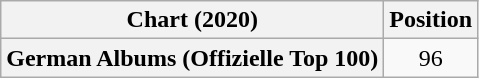<table class="wikitable sortable plainrowheaders" style="text-align:center">
<tr>
<th scope="col">Chart (2020)</th>
<th scope="col">Position</th>
</tr>
<tr>
<th scope="row">German Albums (Offizielle Top 100)</th>
<td>96</td>
</tr>
</table>
